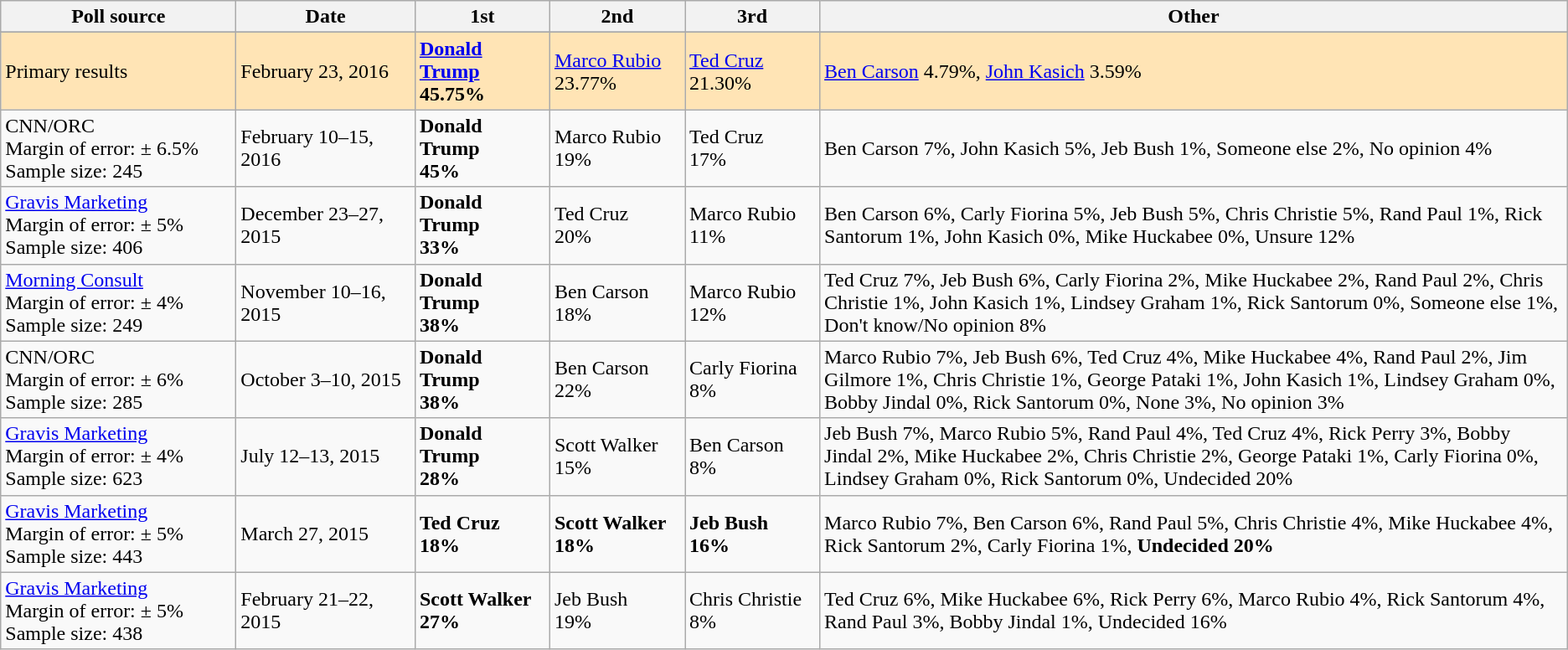<table class="wikitable">
<tr>
<th style="width:180px;">Poll source</th>
<th style="width:135px;">Date</th>
<th style="width:100px;">1st</th>
<th style="width:100px;">2nd</th>
<th style="width:100px;">3rd</th>
<th>Other</th>
</tr>
<tr>
</tr>
<tr style="background:Moccasin;">
<td>Primary results</td>
<td>February 23, 2016</td>
<td><strong><a href='#'>Donald Trump</a><br>45.75%</strong></td>
<td><a href='#'>Marco Rubio</a><br>23.77%</td>
<td><a href='#'>Ted Cruz</a><br>21.30%</td>
<td><a href='#'>Ben Carson</a> 4.79%, <a href='#'>John Kasich</a> 3.59%</td>
</tr>
<tr>
<td>CNN/ORC<br>Margin of error: ± 6.5%
<br>Sample size: 245</td>
<td>February 10–15, 2016</td>
<td><strong>Donald Trump<br>45%</strong></td>
<td>Marco Rubio<br>19%</td>
<td>Ted Cruz<br>17%</td>
<td>Ben Carson 7%, John Kasich 5%, Jeb Bush 1%, Someone else 2%, No opinion 4%</td>
</tr>
<tr>
<td><a href='#'>Gravis Marketing</a><br>Margin of error: ± 5%
<br>Sample size: 406</td>
<td>December 23–27, 2015</td>
<td><strong>Donald Trump<br>33%</strong></td>
<td>Ted Cruz<br>20%</td>
<td>Marco Rubio<br>11%</td>
<td>Ben Carson 6%, Carly Fiorina 5%, Jeb Bush 5%, Chris Christie 5%, Rand Paul 1%, Rick Santorum 1%, John Kasich 0%, Mike Huckabee 0%, Unsure 12%</td>
</tr>
<tr>
<td><a href='#'>Morning Consult</a><br>Margin of error: ± 4%
<br>Sample size: 249</td>
<td>November 10–16, 2015</td>
<td><strong>Donald Trump<br>38%</strong></td>
<td>Ben Carson<br>18%</td>
<td>Marco Rubio<br>12%</td>
<td>Ted Cruz 7%, Jeb Bush 6%, Carly Fiorina 2%, Mike Huckabee 2%, Rand Paul 2%, Chris Christie 1%, John Kasich 1%, Lindsey Graham 1%, Rick Santorum 0%, Someone else 1%, Don't know/No opinion 8%</td>
</tr>
<tr>
<td>CNN/ORC<br>Margin of error: ± 6%
<br>Sample size: 285</td>
<td>October 3–10, 2015</td>
<td><strong>Donald Trump<br>38%</strong></td>
<td>Ben Carson<br>22%</td>
<td>Carly Fiorina<br>8%</td>
<td>Marco Rubio 7%, Jeb Bush 6%, Ted Cruz 4%, Mike Huckabee 4%, Rand Paul 2%, Jim Gilmore 1%, Chris Christie 1%, George Pataki 1%, John Kasich 1%, Lindsey Graham 0%, Bobby Jindal 0%, Rick Santorum 0%, None 3%, No opinion 3%</td>
</tr>
<tr>
<td><a href='#'>Gravis Marketing</a><br>Margin of error: ± 4%
<br>Sample size: 623</td>
<td>July 12–13, 2015</td>
<td><strong>Donald Trump<br>28%</strong></td>
<td>Scott Walker<br>15%</td>
<td>Ben Carson<br>8%</td>
<td>Jeb Bush 7%, Marco Rubio 5%, Rand Paul 4%, Ted Cruz 4%, Rick Perry 3%, Bobby Jindal 2%, Mike Huckabee 2%, Chris Christie 2%, George Pataki 1%, Carly Fiorina 0%, Lindsey Graham 0%, Rick Santorum 0%, Undecided 20%</td>
</tr>
<tr>
<td><a href='#'>Gravis Marketing</a><br>Margin of error: ± 5%
<br>Sample size: 443</td>
<td>March 27, 2015</td>
<td><strong>Ted Cruz<br>18%</strong></td>
<td><strong>Scott Walker<br>18%</strong></td>
<td><strong>Jeb Bush<br>16%</strong></td>
<td>Marco Rubio 7%, Ben Carson 6%, Rand Paul 5%, Chris Christie 4%, Mike Huckabee 4%, Rick Santorum 2%, Carly Fiorina 1%, <span><strong>Undecided 20%</strong></span></td>
</tr>
<tr>
<td><a href='#'>Gravis Marketing</a><br>Margin of error: ± 5%
<br>Sample size: 438</td>
<td>February 21–22, 2015</td>
<td><strong>Scott Walker<br>27%</strong></td>
<td>Jeb Bush<br>19%</td>
<td>Chris Christie<br>8%</td>
<td>Ted Cruz 6%, Mike Huckabee 6%, Rick Perry 6%, Marco Rubio 4%, Rick Santorum 4%, Rand Paul 3%, Bobby Jindal 1%, Undecided 16%</td>
</tr>
</table>
